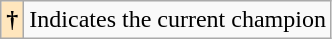<table class="wikitable">
<tr>
<th style="background-color:#ffe6bd">†</th>
<td>Indicates the current champion</td>
</tr>
</table>
